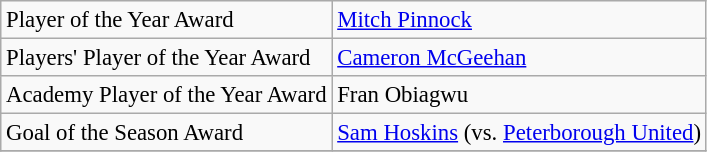<table class="wikitable" style="text-align:left; font-size:95%;">
<tr>
<td>Player of the Year Award</td>
<td><a href='#'>Mitch Pinnock</a></td>
</tr>
<tr>
<td>Players' Player of the Year Award</td>
<td><a href='#'>Cameron McGeehan</a></td>
</tr>
<tr>
<td>Academy Player of the Year Award</td>
<td>Fran Obiagwu</td>
</tr>
<tr>
<td>Goal of the Season Award</td>
<td><a href='#'>Sam Hoskins</a> (vs. <a href='#'>Peterborough United</a>)</td>
</tr>
<tr>
</tr>
</table>
